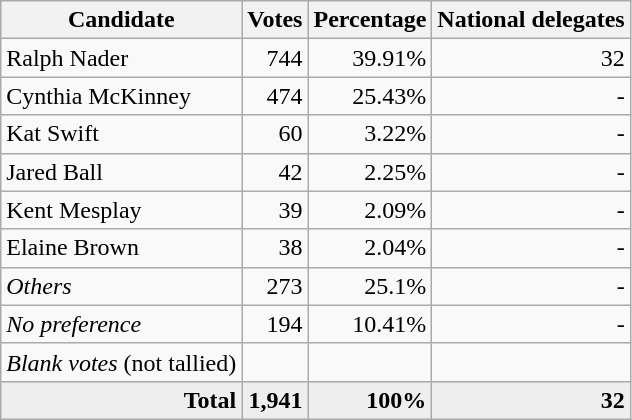<table class="wikitable" style="text-align:right;">
<tr>
<th>Candidate</th>
<th>Votes</th>
<th>Percentage</th>
<th>National delegates</th>
</tr>
<tr>
<td style="text-align:left;">Ralph Nader</td>
<td>744</td>
<td>39.91%</td>
<td>32</td>
</tr>
<tr>
<td style="text-align:left;">Cynthia McKinney</td>
<td>474</td>
<td>25.43%</td>
<td>-</td>
</tr>
<tr>
<td style="text-align:left;">Kat Swift</td>
<td>60</td>
<td>3.22%</td>
<td>-</td>
</tr>
<tr>
<td style="text-align:left;">Jared Ball</td>
<td>42</td>
<td>2.25%</td>
<td>-</td>
</tr>
<tr>
<td style="text-align:left;">Kent Mesplay</td>
<td>39</td>
<td>2.09%</td>
<td>-</td>
</tr>
<tr>
<td style="text-align:left;">Elaine Brown</td>
<td>38</td>
<td>2.04%</td>
<td>-</td>
</tr>
<tr>
<td style="text-align:left;"><em>Others</em></td>
<td>273</td>
<td>25.1%</td>
<td>-</td>
</tr>
<tr>
<td style="text-align:left;"><em>No preference</em></td>
<td>194</td>
<td>10.41%</td>
<td>-</td>
</tr>
<tr>
<td style="text-align:left;"><em>Blank votes</em> (not tallied)</td>
<td></td>
<td></td>
<td></td>
</tr>
<tr style="background:#eee;">
<td style="margin-right:0.50px"><strong>Total</strong></td>
<td style="margin-right:0.50px"><strong>1,941</strong></td>
<td style="margin-right:0.50px"><strong>100%</strong></td>
<td style="margin-right:0.50px"><strong>32</strong></td>
</tr>
</table>
